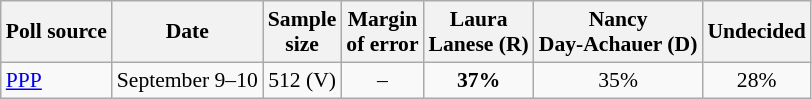<table class="wikitable sortable" style="text-align:center;font-size:90%;line-height:17px">
<tr>
<th>Poll source</th>
<th>Date</th>
<th>Sample<br>size</th>
<th>Margin<br>of error</th>
<th>Laura<br>Lanese (R)</th>
<th>Nancy<br>Day-Achauer (D)</th>
<th>Undecided</th>
</tr>
<tr>
<td style="text-align:left;"><a href='#'>PPP</a></td>
<td>September 9–10</td>
<td>512 (V)</td>
<td>–</td>
<td><strong>37%</strong></td>
<td>35%</td>
<td>28%</td>
</tr>
</table>
